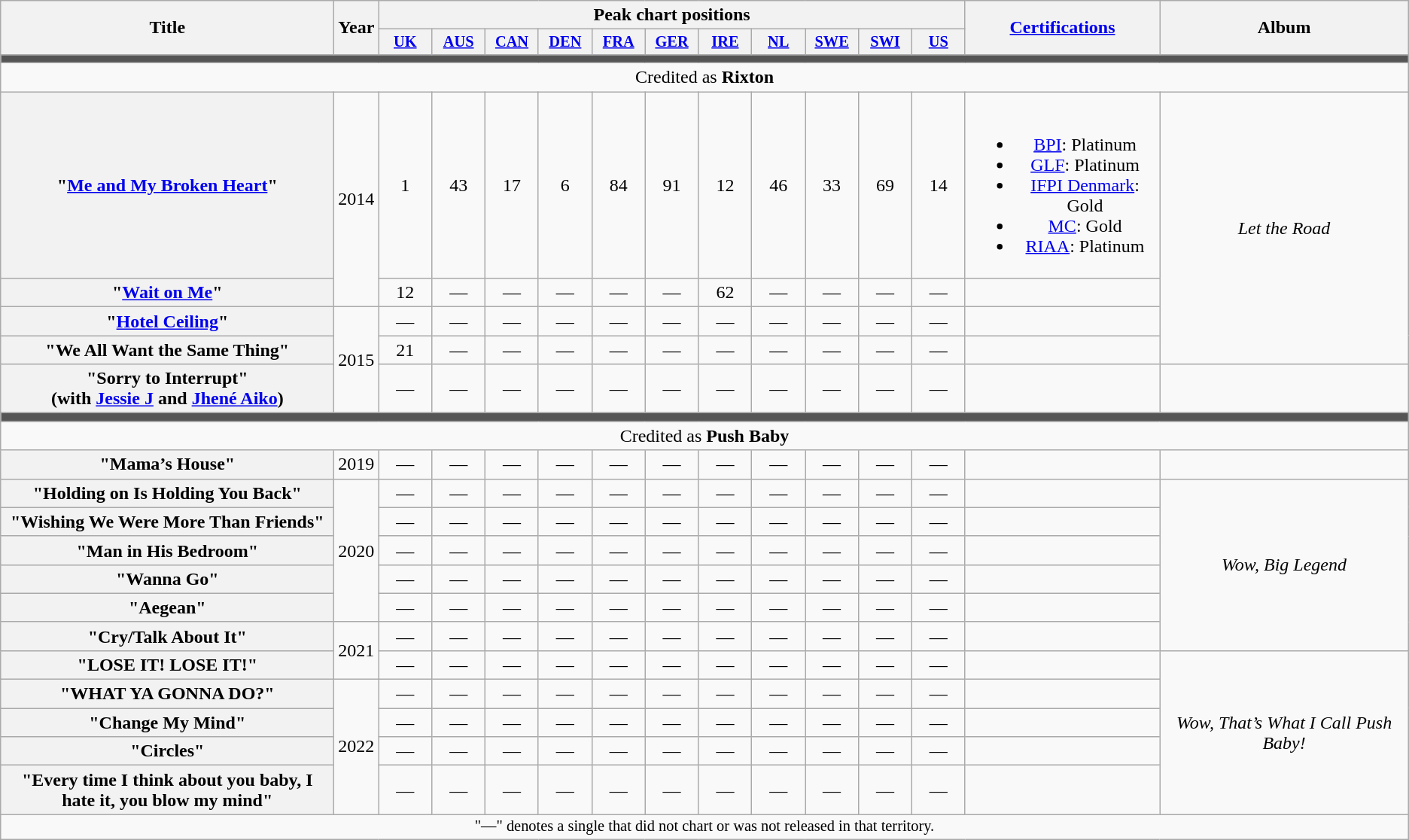<table class="wikitable plainrowheaders" style="text-align:center;">
<tr>
<th scope="col" rowspan="2" style="width:18em;">Title</th>
<th scope="col" rowspan="2" style="width:1em;">Year</th>
<th scope="col" colspan="11">Peak chart positions</th>
<th scope="col" rowspan="2"><a href='#'>Certifications</a></th>
<th scope="col" rowspan="2">Album</th>
</tr>
<tr>
<th scope="col" style="width:3em;font-size:85%;"><a href='#'>UK</a><br></th>
<th scope="col" style="width:3em;font-size:85%;"><a href='#'>AUS</a><br></th>
<th scope="col" style="width:3em;font-size:85%;"><a href='#'>CAN</a><br></th>
<th scope="col" style="width:3em;font-size:85%;"><a href='#'>DEN</a><br></th>
<th scope="col" style="width:3em;font-size:85%;"><a href='#'>FRA</a><br></th>
<th scope="col" style="width:3em;font-size:85%;"><a href='#'>GER</a><br></th>
<th scope="col" style="width:3em;font-size:85%;"><a href='#'>IRE</a><br></th>
<th scope="col" style="width:3em;font-size:85%;"><a href='#'>NL</a><br></th>
<th scope="col" style="width:3em;font-size:85%;"><a href='#'>SWE</a><br></th>
<th scope="col" style="width:3em;font-size:85%;"><a href='#'>SWI</a><br></th>
<th scope="col" style="width:3em;font-size:85%;"><a href='#'>US</a><br></th>
</tr>
<tr>
</tr>
<tr>
<td colspan="15" style="background:#555;"></td>
</tr>
<tr>
<td colspan=15>Credited as <strong>Rixton</strong></td>
</tr>
<tr>
<th scope="row">"<a href='#'>Me and My Broken Heart</a>"</th>
<td rowspan="2">2014</td>
<td>1</td>
<td>43</td>
<td>17</td>
<td>6</td>
<td>84</td>
<td>91</td>
<td>12</td>
<td>46</td>
<td>33</td>
<td>69</td>
<td>14</td>
<td><br><ul><li><a href='#'>BPI</a>: Platinum</li><li><a href='#'>GLF</a>: Platinum</li><li><a href='#'>IFPI Denmark</a>: Gold</li><li><a href='#'>MC</a>: Gold</li><li><a href='#'>RIAA</a>: Platinum</li></ul></td>
<td rowspan="4"><em>Let the Road</em></td>
</tr>
<tr>
<th scope="row">"<a href='#'>Wait on Me</a>"</th>
<td>12</td>
<td>—</td>
<td>—</td>
<td>—</td>
<td>—</td>
<td>—</td>
<td>62</td>
<td>—</td>
<td>—</td>
<td>—</td>
<td>—</td>
<td></td>
</tr>
<tr>
<th scope="row">"<a href='#'>Hotel Ceiling</a>"</th>
<td rowspan="3">2015</td>
<td>—</td>
<td>—</td>
<td>—</td>
<td>—</td>
<td>—</td>
<td>—</td>
<td>—</td>
<td>—</td>
<td>—</td>
<td>—</td>
<td>—</td>
<td></td>
</tr>
<tr>
<th scope="row">"We All Want the Same Thing"</th>
<td>21</td>
<td>—</td>
<td>—</td>
<td>—</td>
<td>—</td>
<td>—</td>
<td>—</td>
<td>—</td>
<td>—</td>
<td>—</td>
<td>—</td>
<td></td>
</tr>
<tr>
<th scope="row">"Sorry to Interrupt"<br><span>(with <a href='#'>Jessie J</a> and <a href='#'>Jhené Aiko</a>)</span></th>
<td>—</td>
<td>—</td>
<td>—</td>
<td>—</td>
<td>—</td>
<td>—</td>
<td>—</td>
<td>—</td>
<td>—</td>
<td>—</td>
<td>—</td>
<td></td>
<td></td>
</tr>
<tr>
</tr>
<tr>
<td colspan="15" style="background:#555;"></td>
</tr>
<tr>
<td colspan=15>Credited as <strong>Push Baby</strong></td>
</tr>
<tr>
<th scope="row">"Mama’s House"</th>
<td>2019</td>
<td>—</td>
<td>—</td>
<td>—</td>
<td>—</td>
<td>—</td>
<td>—</td>
<td>—</td>
<td>—</td>
<td>—</td>
<td>—</td>
<td>—</td>
<td></td>
<td></td>
</tr>
<tr>
<th scope="row">"Holding on Is Holding You Back"</th>
<td rowspan="5">2020</td>
<td>—</td>
<td>—</td>
<td>—</td>
<td>—</td>
<td>—</td>
<td>—</td>
<td>—</td>
<td>—</td>
<td>—</td>
<td>—</td>
<td>—</td>
<td></td>
<td rowspan="6"><em>Wow, Big Legend</em></td>
</tr>
<tr>
<th scope="row">"Wishing We Were More Than Friends"</th>
<td>—</td>
<td>—</td>
<td>—</td>
<td>—</td>
<td>—</td>
<td>—</td>
<td>—</td>
<td>—</td>
<td>—</td>
<td>—</td>
<td>—</td>
<td></td>
</tr>
<tr>
<th scope="row">"Man in His Bedroom"</th>
<td>—</td>
<td>—</td>
<td>—</td>
<td>—</td>
<td>—</td>
<td>—</td>
<td>—</td>
<td>—</td>
<td>—</td>
<td>—</td>
<td>—</td>
<td></td>
</tr>
<tr>
<th scope="row">"Wanna Go"</th>
<td>—</td>
<td>—</td>
<td>—</td>
<td>—</td>
<td>—</td>
<td>—</td>
<td>—</td>
<td>—</td>
<td>—</td>
<td>—</td>
<td>—</td>
<td></td>
</tr>
<tr>
<th scope="row">"Aegean"</th>
<td>—</td>
<td>—</td>
<td>—</td>
<td>—</td>
<td>—</td>
<td>—</td>
<td>—</td>
<td>—</td>
<td>—</td>
<td>—</td>
<td>—</td>
<td></td>
</tr>
<tr>
<th scope="row">"Cry/Talk About It"</th>
<td rowspan="2">2021</td>
<td>—</td>
<td>—</td>
<td>—</td>
<td>—</td>
<td>—</td>
<td>—</td>
<td>—</td>
<td>—</td>
<td>—</td>
<td>—</td>
<td>—</td>
<td></td>
</tr>
<tr>
<th scope="row">"LOSE IT! LOSE IT!"</th>
<td>—</td>
<td>—</td>
<td>—</td>
<td>—</td>
<td>—</td>
<td>—</td>
<td>—</td>
<td>—</td>
<td>—</td>
<td>—</td>
<td>—</td>
<td></td>
<td rowspan="5"><em>Wow, That’s What I Call Push Baby!</em></td>
</tr>
<tr>
<th scope="row">"WHAT YA GONNA DO?"</th>
<td rowspan="4">2022</td>
<td>—</td>
<td>—</td>
<td>—</td>
<td>—</td>
<td>—</td>
<td>—</td>
<td>—</td>
<td>—</td>
<td>—</td>
<td>—</td>
<td>—</td>
<td></td>
</tr>
<tr>
<th scope="row">"Change My Mind"</th>
<td>—</td>
<td>—</td>
<td>—</td>
<td>—</td>
<td>—</td>
<td>—</td>
<td>—</td>
<td>—</td>
<td>—</td>
<td>—</td>
<td>—</td>
<td></td>
</tr>
<tr>
<th scope="row">"Circles"</th>
<td>—</td>
<td>—</td>
<td>—</td>
<td>—</td>
<td>—</td>
<td>—</td>
<td>—</td>
<td>—</td>
<td>—</td>
<td>—</td>
<td>—</td>
<td></td>
</tr>
<tr>
<th scope="row">"Every time I think about you baby, I hate it, you blow my mind"</th>
<td>—</td>
<td>—</td>
<td>—</td>
<td>—</td>
<td>—</td>
<td>—</td>
<td>—</td>
<td>—</td>
<td>—</td>
<td>—</td>
<td>—</td>
<td></td>
</tr>
<tr>
<td colspan="20" style="font-size:85%">"—" denotes a single that did not chart or was not released in that territory.</td>
</tr>
</table>
